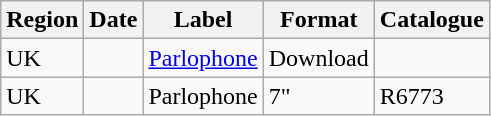<table class="wikitable sortable">
<tr>
<th>Region</th>
<th>Date</th>
<th>Label</th>
<th>Format</th>
<th>Catalogue</th>
</tr>
<tr>
<td>UK</td>
<td></td>
<td><a href='#'>Parlophone</a></td>
<td>Download</td>
</tr>
<tr>
<td>UK</td>
<td></td>
<td>Parlophone</td>
<td>7"</td>
<td>R6773</td>
</tr>
</table>
